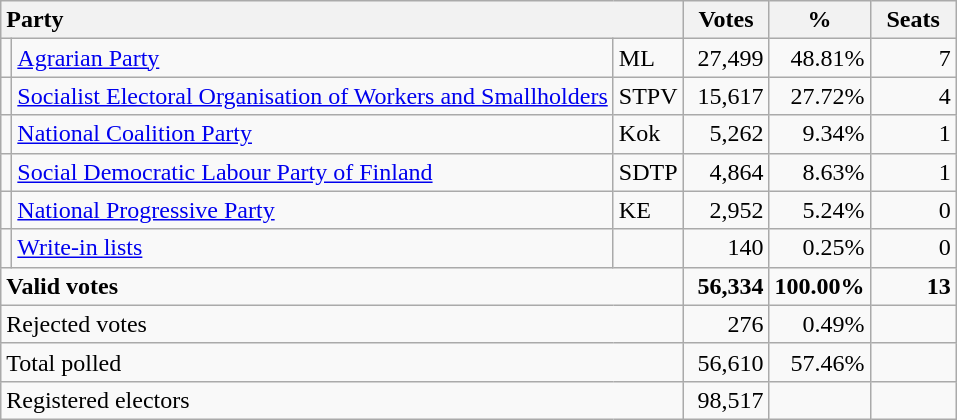<table class="wikitable" border="1" style="text-align:right;">
<tr>
<th style="text-align:left;" colspan=3>Party</th>
<th align=center width="50">Votes</th>
<th align=center width="50">%</th>
<th align=center width="50">Seats</th>
</tr>
<tr>
<td></td>
<td align=left><a href='#'>Agrarian Party</a></td>
<td align=left>ML</td>
<td>27,499</td>
<td>48.81%</td>
<td>7</td>
</tr>
<tr>
<td></td>
<td align=left><a href='#'>Socialist Electoral Organisation of Workers and Smallholders</a></td>
<td align=left>STPV</td>
<td>15,617</td>
<td>27.72%</td>
<td>4</td>
</tr>
<tr>
<td></td>
<td align=left><a href='#'>National Coalition Party</a></td>
<td align=left>Kok</td>
<td>5,262</td>
<td>9.34%</td>
<td>1</td>
</tr>
<tr>
<td></td>
<td align=left style="white-space: nowrap;"><a href='#'>Social Democratic Labour Party of Finland</a></td>
<td align=left>SDTP</td>
<td>4,864</td>
<td>8.63%</td>
<td>1</td>
</tr>
<tr>
<td></td>
<td align=left><a href='#'>National Progressive Party</a></td>
<td align=left>KE</td>
<td>2,952</td>
<td>5.24%</td>
<td>0</td>
</tr>
<tr>
<td></td>
<td align=left><a href='#'>Write-in lists</a></td>
<td align=left></td>
<td>140</td>
<td>0.25%</td>
<td>0</td>
</tr>
<tr style="font-weight:bold">
<td align=left colspan=3>Valid votes</td>
<td>56,334</td>
<td>100.00%</td>
<td>13</td>
</tr>
<tr>
<td align=left colspan=3>Rejected votes</td>
<td>276</td>
<td>0.49%</td>
<td></td>
</tr>
<tr>
<td align=left colspan=3>Total polled</td>
<td>56,610</td>
<td>57.46%</td>
<td></td>
</tr>
<tr>
<td align=left colspan=3>Registered electors</td>
<td>98,517</td>
<td></td>
<td></td>
</tr>
</table>
